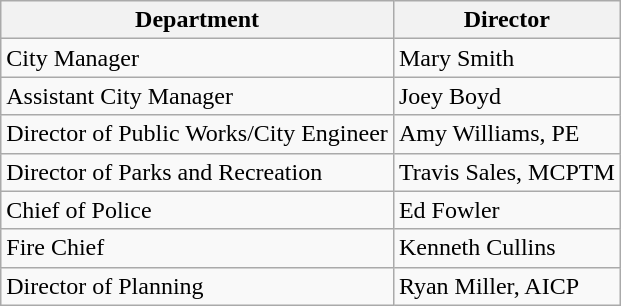<table class="wikitable">
<tr>
<th>Department</th>
<th>Director</th>
</tr>
<tr>
<td>City Manager</td>
<td>Mary Smith</td>
</tr>
<tr>
<td>Assistant City Manager</td>
<td>Joey Boyd</td>
</tr>
<tr>
<td>Director of Public Works/City Engineer</td>
<td>Amy Williams, PE</td>
</tr>
<tr>
<td>Director of Parks and Recreation</td>
<td>Travis Sales, MCPTM</td>
</tr>
<tr>
<td>Chief of Police</td>
<td>Ed Fowler</td>
</tr>
<tr>
<td>Fire Chief</td>
<td>Kenneth Cullins</td>
</tr>
<tr>
<td>Director of Planning</td>
<td>Ryan Miller, AICP</td>
</tr>
</table>
